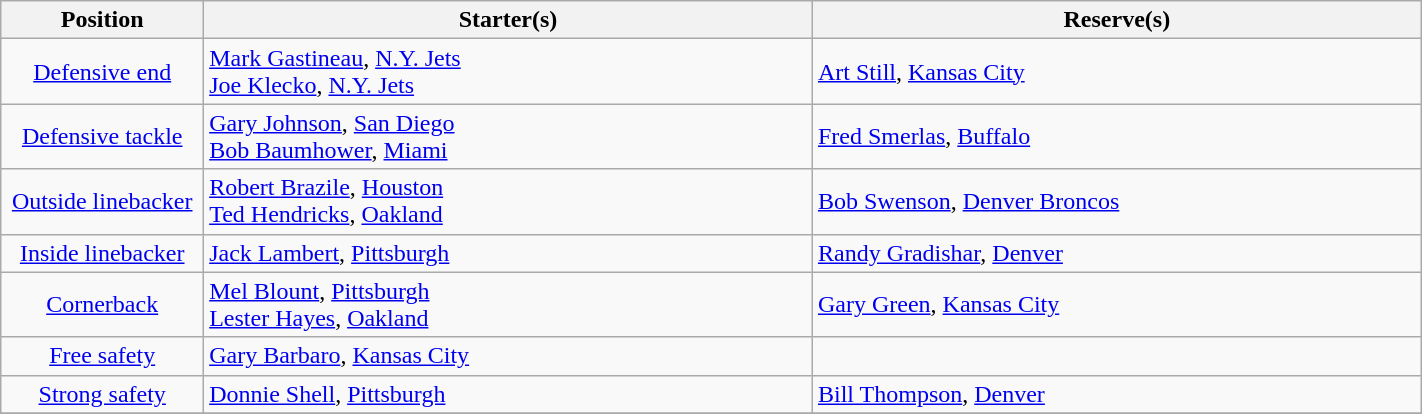<table class="wikitable" width=75%>
<tr>
<th width=10%>Position</th>
<th width=30%>Starter(s)</th>
<th width=30%>Reserve(s)</th>
</tr>
<tr>
<td align=center><a href='#'>Defensive end</a></td>
<td> <a href='#'>Mark Gastineau</a>, <a href='#'>N.Y. Jets</a><br> <a href='#'>Joe Klecko</a>, <a href='#'>N.Y. Jets</a></td>
<td> <a href='#'>Art Still</a>, <a href='#'>Kansas City</a></td>
</tr>
<tr>
<td align=center><a href='#'>Defensive tackle</a></td>
<td> <a href='#'>Gary Johnson</a>, <a href='#'>San Diego</a><br> <a href='#'>Bob Baumhower</a>, <a href='#'>Miami</a></td>
<td> <a href='#'>Fred Smerlas</a>, <a href='#'>Buffalo</a></td>
</tr>
<tr>
<td align=center><a href='#'>Outside linebacker</a></td>
<td> <a href='#'>Robert Brazile</a>, <a href='#'>Houston</a><br> <a href='#'>Ted Hendricks</a>, <a href='#'>Oakland</a></td>
<td> <a href='#'>Bob Swenson</a>, <a href='#'>Denver Broncos</a></td>
</tr>
<tr>
<td align=center><a href='#'>Inside linebacker</a></td>
<td> <a href='#'>Jack Lambert</a>, <a href='#'>Pittsburgh</a></td>
<td> <a href='#'>Randy Gradishar</a>, <a href='#'>Denver</a></td>
</tr>
<tr>
<td align=center><a href='#'>Cornerback</a></td>
<td> <a href='#'>Mel Blount</a>, <a href='#'>Pittsburgh</a><br> <a href='#'>Lester Hayes</a>, <a href='#'>Oakland</a></td>
<td> <a href='#'>Gary Green</a>, <a href='#'>Kansas City</a></td>
</tr>
<tr>
<td align=center><a href='#'>Free safety</a></td>
<td> <a href='#'>Gary Barbaro</a>, <a href='#'>Kansas City</a></td>
<td></td>
</tr>
<tr>
<td align=center><a href='#'>Strong safety</a></td>
<td> <a href='#'>Donnie Shell</a>, <a href='#'>Pittsburgh</a></td>
<td> <a href='#'>Bill Thompson</a>, <a href='#'>Denver</a></td>
</tr>
<tr>
</tr>
</table>
